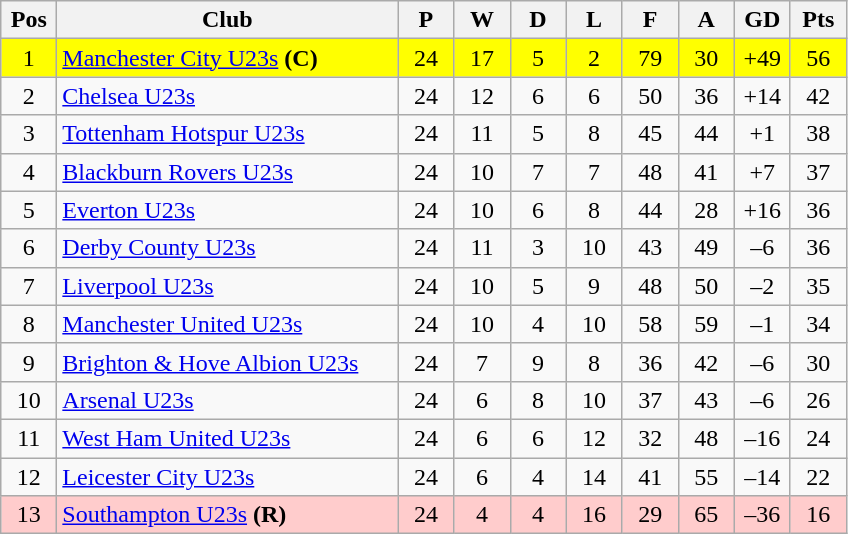<table class="wikitable" style="text-align:center">
<tr>
<th width="30">Pos</th>
<th width="220">Club</th>
<th width="30">P</th>
<th width="30">W</th>
<th width="30">D</th>
<th width="30">L</th>
<th width="30">F</th>
<th width="30">A</th>
<th width="30">GD</th>
<th width="30">Pts</th>
</tr>
<tr bgcolor="#FFFF00">
<td>1</td>
<td align="left"><a href='#'>Manchester City U23s</a> <strong>(C)</strong></td>
<td>24</td>
<td>17</td>
<td>5</td>
<td>2</td>
<td>79</td>
<td>30</td>
<td>+49</td>
<td>56</td>
</tr>
<tr>
<td>2</td>
<td align="left"><a href='#'>Chelsea U23s</a></td>
<td>24</td>
<td>12</td>
<td>6</td>
<td>6</td>
<td>50</td>
<td>36</td>
<td>+14</td>
<td>42</td>
</tr>
<tr>
<td>3</td>
<td align="left"><a href='#'>Tottenham Hotspur U23s</a></td>
<td>24</td>
<td>11</td>
<td>5</td>
<td>8</td>
<td>45</td>
<td>44</td>
<td>+1</td>
<td>38</td>
</tr>
<tr>
<td>4</td>
<td align="left"><a href='#'>Blackburn Rovers U23s</a></td>
<td>24</td>
<td>10</td>
<td>7</td>
<td>7</td>
<td>48</td>
<td>41</td>
<td>+7</td>
<td>37</td>
</tr>
<tr>
<td>5</td>
<td align="left"><a href='#'>Everton U23s</a></td>
<td>24</td>
<td>10</td>
<td>6</td>
<td>8</td>
<td>44</td>
<td>28</td>
<td>+16</td>
<td>36</td>
</tr>
<tr>
<td>6</td>
<td align="left"><a href='#'>Derby County U23s</a></td>
<td>24</td>
<td>11</td>
<td>3</td>
<td>10</td>
<td>43</td>
<td>49</td>
<td>–6</td>
<td>36</td>
</tr>
<tr>
<td>7</td>
<td align="left"><a href='#'>Liverpool U23s</a></td>
<td>24</td>
<td>10</td>
<td>5</td>
<td>9</td>
<td>48</td>
<td>50</td>
<td>–2</td>
<td>35</td>
</tr>
<tr>
<td>8</td>
<td align="left"><a href='#'>Manchester United U23s</a></td>
<td>24</td>
<td>10</td>
<td>4</td>
<td>10</td>
<td>58</td>
<td>59</td>
<td>–1</td>
<td>34</td>
</tr>
<tr>
<td>9</td>
<td align="left"><a href='#'>Brighton & Hove Albion U23s</a></td>
<td>24</td>
<td>7</td>
<td>9</td>
<td>8</td>
<td>36</td>
<td>42</td>
<td>–6</td>
<td>30</td>
</tr>
<tr>
<td>10</td>
<td align="left"><a href='#'>Arsenal U23s</a></td>
<td>24</td>
<td>6</td>
<td>8</td>
<td>10</td>
<td>37</td>
<td>43</td>
<td>–6</td>
<td>26</td>
</tr>
<tr>
<td>11</td>
<td align="left"><a href='#'>West Ham United U23s</a></td>
<td>24</td>
<td>6</td>
<td>6</td>
<td>12</td>
<td>32</td>
<td>48</td>
<td>–16</td>
<td>24</td>
</tr>
<tr>
<td>12</td>
<td align="left"><a href='#'>Leicester City U23s</a></td>
<td>24</td>
<td>6</td>
<td>4</td>
<td>14</td>
<td>41</td>
<td>55</td>
<td>–14</td>
<td>22</td>
</tr>
<tr bgcolor="#FFCCCC">
<td>13</td>
<td align="left"><a href='#'>Southampton U23s</a> <strong>(R)</strong></td>
<td>24</td>
<td>4</td>
<td>4</td>
<td>16</td>
<td>29</td>
<td>65</td>
<td>–36</td>
<td>16</td>
</tr>
</table>
